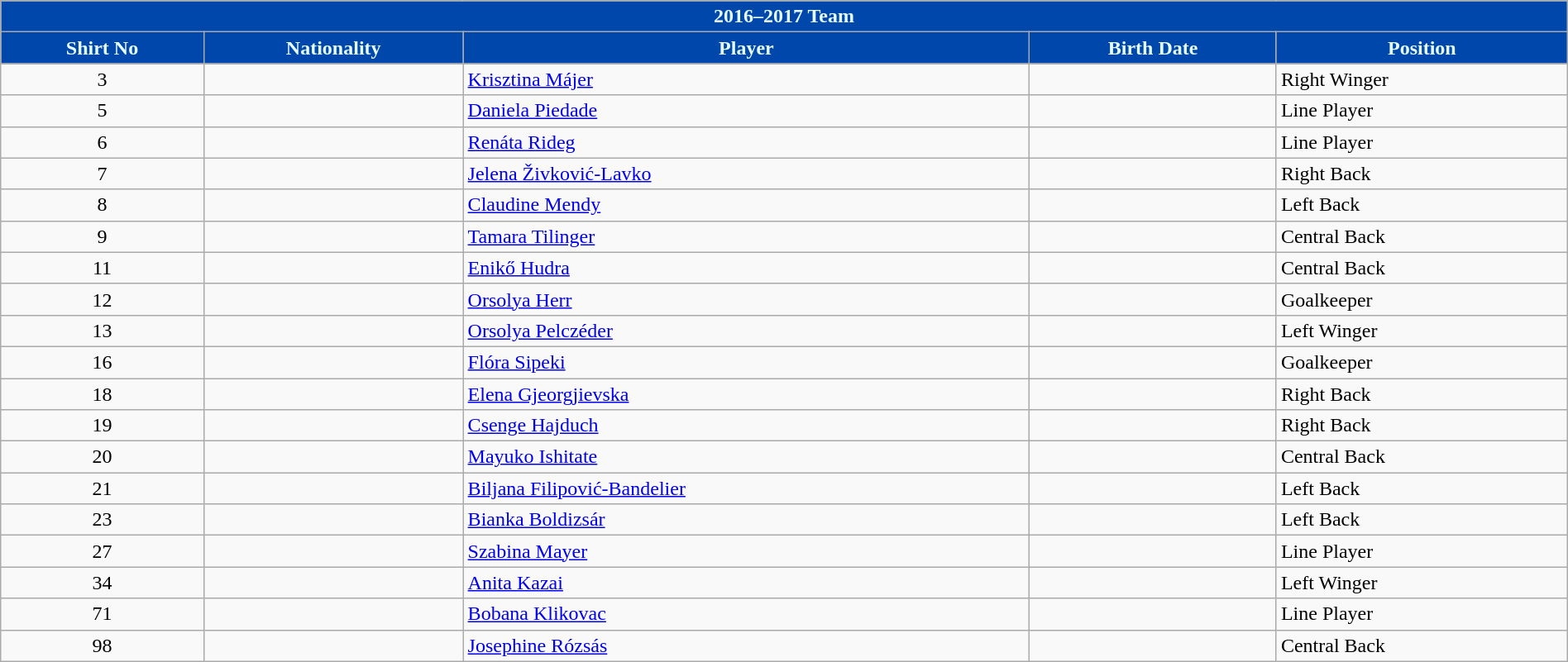<table class="wikitable collapsible collapsed" style="width:100%">
<tr>
<th colspan=5 style="background-color:#0047AB;color:#E7FEFF;text-align:center;"><strong>2016–2017 Team</strong></th>
</tr>
<tr>
<th style="color:#E7FEFF; background:#0047AB">Shirt No</th>
<th style="color:#E7FEFF; background:#0047AB">Nationality</th>
<th style="color:#E7FEFF; background:#0047AB">Player</th>
<th style="color:#E7FEFF; background:#0047AB">Birth Date</th>
<th style="color:#E7FEFF; background:#0047AB">Position</th>
</tr>
<tr>
<td align=center>3</td>
<td></td>
<td><a href='#'>Krisztina Májer</a></td>
<td></td>
<td>Right Winger</td>
</tr>
<tr>
<td align=center>5</td>
<td></td>
<td><a href='#'>Daniela Piedade</a></td>
<td></td>
<td>Line Player</td>
</tr>
<tr>
<td align=center>6</td>
<td></td>
<td><a href='#'>Renáta Rideg</a></td>
<td></td>
<td>Line Player</td>
</tr>
<tr>
<td align=center>7</td>
<td></td>
<td><a href='#'>Jelena Živković-Lavko</a></td>
<td></td>
<td>Right Back</td>
</tr>
<tr>
<td align=center>8</td>
<td></td>
<td><a href='#'>Claudine Mendy</a></td>
<td></td>
<td>Left Back</td>
</tr>
<tr>
<td align=center>9</td>
<td></td>
<td><a href='#'>Tamara Tilinger</a></td>
<td></td>
<td>Central Back</td>
</tr>
<tr>
<td align=center>11</td>
<td></td>
<td><a href='#'>Enikő Hudra</a></td>
<td></td>
<td>Central Back</td>
</tr>
<tr>
<td align=center>12</td>
<td></td>
<td><a href='#'>Orsolya Herr</a></td>
<td></td>
<td>Goalkeeper</td>
</tr>
<tr>
<td align=center>13</td>
<td></td>
<td><a href='#'>Orsolya Pelczéder</a></td>
<td></td>
<td>Left Winger</td>
</tr>
<tr>
<td align=center>16</td>
<td></td>
<td><a href='#'>Flóra Sipeki</a></td>
<td></td>
<td>Goalkeeper</td>
</tr>
<tr>
<td align=center>18</td>
<td></td>
<td><a href='#'>Elena Gjeorgjievska</a></td>
<td></td>
<td>Right Back</td>
</tr>
<tr>
<td align=center>19</td>
<td></td>
<td><a href='#'>Csenge Hajduch</a></td>
<td></td>
<td>Right Back</td>
</tr>
<tr>
<td align=center>20</td>
<td></td>
<td><a href='#'>Mayuko Ishitate</a></td>
<td></td>
<td>Central Back</td>
</tr>
<tr>
<td align=center>21</td>
<td></td>
<td><a href='#'>Biljana Filipović-Bandelier</a></td>
<td></td>
<td>Left Back</td>
</tr>
<tr>
<td align=center>23</td>
<td></td>
<td><a href='#'>Bianka Boldizsár</a></td>
<td></td>
<td>Left Back</td>
</tr>
<tr>
<td align=center>27</td>
<td></td>
<td><a href='#'>Szabina Mayer</a></td>
<td></td>
<td>Line Player</td>
</tr>
<tr>
<td align=center>34</td>
<td></td>
<td><a href='#'>Anita Kazai</a></td>
<td></td>
<td>Left Winger</td>
</tr>
<tr>
<td align=center>71</td>
<td></td>
<td><a href='#'>Bobana Klikovac</a></td>
<td></td>
<td>Line Player</td>
</tr>
<tr>
<td align=center>98</td>
<td></td>
<td><a href='#'>Josephine Rózsás</a></td>
<td></td>
<td>Central Back</td>
</tr>
</table>
